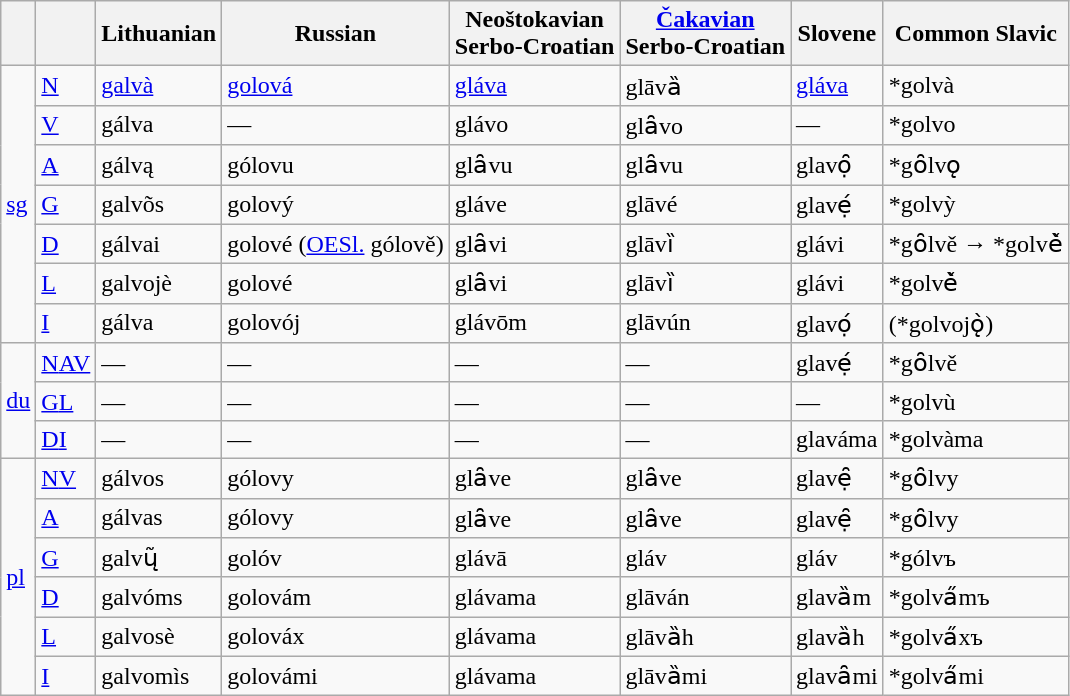<table class="wikitable">
<tr>
<th></th>
<th></th>
<th>Lithuanian</th>
<th>Russian</th>
<th>Neoštokavian<br>Serbo-Croatian</th>
<th><a href='#'>Čakavian</a><br>Serbo-Croatian</th>
<th>Slovene</th>
<th>Common Slavic</th>
</tr>
<tr>
<td rowspan="7"><a href='#'>sg</a></td>
<td><a href='#'>N</a></td>
<td><a href='#'>galvà</a></td>
<td><a href='#'>golová</a></td>
<td><a href='#'>gláva</a></td>
<td>glāvȁ</td>
<td><a href='#'>gláva</a></td>
<td>*golvà</td>
</tr>
<tr>
<td><a href='#'>V</a></td>
<td>gálva</td>
<td>—</td>
<td>glávo</td>
<td>glȃvo</td>
<td>—</td>
<td>*golvo</td>
</tr>
<tr>
<td><a href='#'>A</a></td>
<td>gálvą</td>
<td>gólovu</td>
<td>glȃvu</td>
<td>glȃvu</td>
<td>glavọ̑</td>
<td>*gȏlvǫ</td>
</tr>
<tr>
<td><a href='#'>G</a></td>
<td>galvõs</td>
<td>golový</td>
<td>gláve</td>
<td>glāvé</td>
<td>glavẹ́</td>
<td>*golvỳ</td>
</tr>
<tr>
<td><a href='#'>D</a></td>
<td>gálvai</td>
<td>golové (<a href='#'>OESl.</a> gólově)</td>
<td>glȃvi</td>
<td>glāvȉ</td>
<td>glávi</td>
<td>*gȏlvě → *golvě̀</td>
</tr>
<tr>
<td><a href='#'>L</a></td>
<td>galvojè</td>
<td>golové</td>
<td>glȃvi</td>
<td>glāvȉ</td>
<td>glávi</td>
<td>*golvě̀</td>
</tr>
<tr>
<td><a href='#'>I</a></td>
<td>gálva</td>
<td>golovój</td>
<td>glávōm</td>
<td>glāvún</td>
<td>glavọ́</td>
<td>(*golvojǫ̀)</td>
</tr>
<tr>
<td rowspan="3"><a href='#'>du</a></td>
<td><a href='#'>N</a><a href='#'>A</a><a href='#'>V</a></td>
<td>—</td>
<td>—</td>
<td>—</td>
<td>—</td>
<td>glavẹ́</td>
<td>*gȏlvě</td>
</tr>
<tr>
<td><a href='#'>G</a><a href='#'>L</a></td>
<td>—</td>
<td>—</td>
<td>—</td>
<td>—</td>
<td>—</td>
<td>*golvù</td>
</tr>
<tr>
<td><a href='#'>D</a><a href='#'>I</a></td>
<td>—</td>
<td>—</td>
<td>—</td>
<td>—</td>
<td>glaváma</td>
<td>*golvàma</td>
</tr>
<tr>
<td rowspan="6"><a href='#'>pl</a></td>
<td><a href='#'>N</a><a href='#'>V</a></td>
<td>gálvos</td>
<td>gólovy</td>
<td>glȃve</td>
<td>glȃve</td>
<td>glavẹ̑</td>
<td>*gȏlvy</td>
</tr>
<tr>
<td><a href='#'>A</a></td>
<td>gálvas</td>
<td>gólovy</td>
<td>glȃve</td>
<td>glȃve</td>
<td>glavẹ̑</td>
<td>*gȏlvy</td>
</tr>
<tr>
<td><a href='#'>G</a></td>
<td>galvų̃</td>
<td>golóv</td>
<td>glávā</td>
<td>gláv</td>
<td>gláv</td>
<td>*gólvъ</td>
</tr>
<tr>
<td><a href='#'>D</a></td>
<td>galvóms</td>
<td>golovám</td>
<td>glávama</td>
<td>glāván</td>
<td>glavȁm</td>
<td>*golva̋mъ</td>
</tr>
<tr>
<td><a href='#'>L</a></td>
<td>galvosè</td>
<td>golováx</td>
<td>glávama</td>
<td>glāvȁh</td>
<td>glavȁh</td>
<td>*golva̋xъ</td>
</tr>
<tr>
<td><a href='#'>I</a></td>
<td>galvomìs</td>
<td>golovámi</td>
<td>glávama</td>
<td>glāvȁmi</td>
<td>glavȃmi</td>
<td>*golva̋mi</td>
</tr>
</table>
